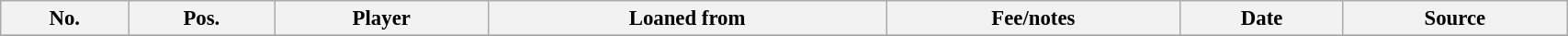<table class="wikitable sortable" style="width:90%; text-align:center; font-size:95%; text-align:left;">
<tr>
<th><strong>No.</strong></th>
<th><strong>Pos.</strong></th>
<th><strong>Player</strong></th>
<th><strong>Loaned from</strong></th>
<th><strong>Fee/notes</strong></th>
<th><strong>Date</strong></th>
<th><strong>Source</strong></th>
</tr>
<tr>
</tr>
</table>
